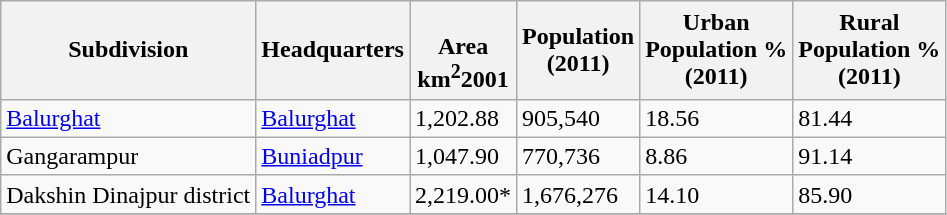<table class="wikitable sortable">
<tr>
<th>Subdivision</th>
<th>Headquarters</th>
<th><br>Area<br>km<sup>2</sup>2001</th>
<th>Population<br>(2011)</th>
<th>Urban<br>Population %<br>(2011)</th>
<th>Rural<br> Population % <br>(2011)</th>
</tr>
<tr>
<td><a href='#'>Balurghat</a></td>
<td><a href='#'>Balurghat</a></td>
<td>1,202.88</td>
<td>905,540</td>
<td>18.56</td>
<td>81.44</td>
</tr>
<tr>
<td>Gangarampur</td>
<td><a href='#'>Buniadpur</a></td>
<td>1,047.90</td>
<td>770,736</td>
<td>8.86</td>
<td>91.14</td>
</tr>
<tr>
<td>Dakshin Dinajpur district</td>
<td><a href='#'>Balurghat</a></td>
<td>2,219.00*</td>
<td>1,676,276</td>
<td>14.10</td>
<td>85.90</td>
</tr>
<tr>
</tr>
</table>
